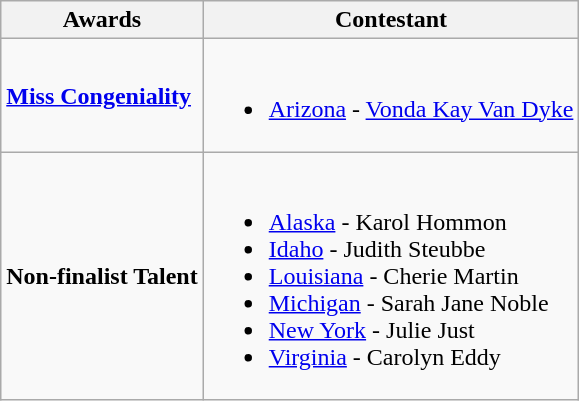<table class="wikitable">
<tr>
<th>Awards</th>
<th>Contestant</th>
</tr>
<tr>
<td><strong><a href='#'>Miss Congeniality</a></strong></td>
<td><br><ul><li> <a href='#'>Arizona</a> - <a href='#'>Vonda Kay Van Dyke</a></li></ul></td>
</tr>
<tr>
<td><strong>Non-finalist Talent</strong></td>
<td><br><ul><li> <a href='#'>Alaska</a> - Karol Hommon</li><li> <a href='#'>Idaho</a> - Judith Steubbe</li><li> <a href='#'>Louisiana</a> - Cherie Martin</li><li> <a href='#'>Michigan</a> - Sarah Jane Noble</li><li> <a href='#'>New York</a> - Julie Just</li><li> <a href='#'>Virginia</a> - Carolyn Eddy</li></ul></td>
</tr>
</table>
